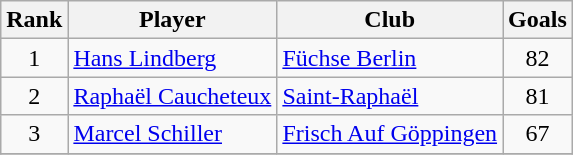<table class="wikitable sortable" style="text-align:center">
<tr>
<th>Rank</th>
<th>Player</th>
<th>Club</th>
<th>Goals</th>
</tr>
<tr>
<td>1</td>
<td align="left"> <a href='#'>Hans Lindberg</a></td>
<td align="left"> <a href='#'>Füchse Berlin</a></td>
<td>82</td>
</tr>
<tr>
<td>2</td>
<td align="left"> <a href='#'>Raphaël Caucheteux</a></td>
<td align="left"> <a href='#'>Saint-Raphaël</a></td>
<td>81</td>
</tr>
<tr>
<td>3</td>
<td align="left"> <a href='#'>Marcel Schiller</a></td>
<td align="left"> <a href='#'>Frisch Auf Göppingen</a></td>
<td>67</td>
</tr>
<tr>
</tr>
</table>
